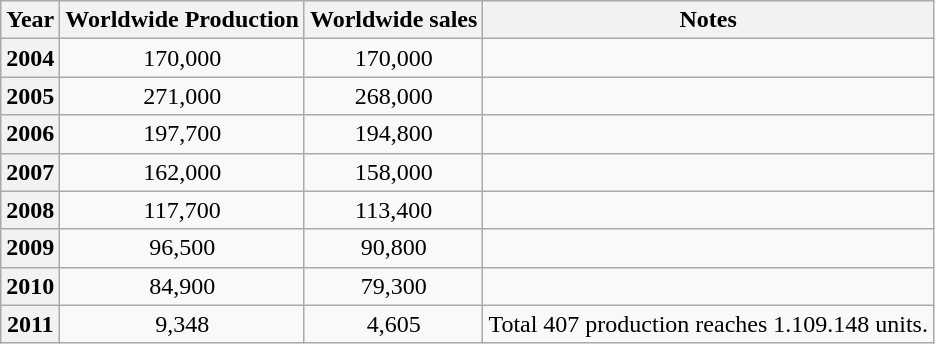<table class="wikitable" style="text-align:center;">
<tr>
<th>Year</th>
<th>Worldwide Production</th>
<th>Worldwide sales</th>
<th>Notes</th>
</tr>
<tr>
<th>2004</th>
<td>170,000</td>
<td>170,000</td>
<td></td>
</tr>
<tr>
<th>2005</th>
<td>271,000</td>
<td>268,000</td>
<td></td>
</tr>
<tr>
<th>2006</th>
<td>197,700</td>
<td>194,800</td>
<td></td>
</tr>
<tr>
<th>2007</th>
<td>162,000</td>
<td>158,000</td>
<td></td>
</tr>
<tr>
<th>2008</th>
<td>117,700</td>
<td>113,400</td>
<td></td>
</tr>
<tr>
<th>2009</th>
<td>96,500</td>
<td>90,800</td>
<td></td>
</tr>
<tr>
<th>2010</th>
<td>84,900</td>
<td>79,300</td>
<td></td>
</tr>
<tr>
<th>2011</th>
<td>9,348</td>
<td>4,605</td>
<td>Total 407 production reaches 1.109.148 units.</td>
</tr>
</table>
